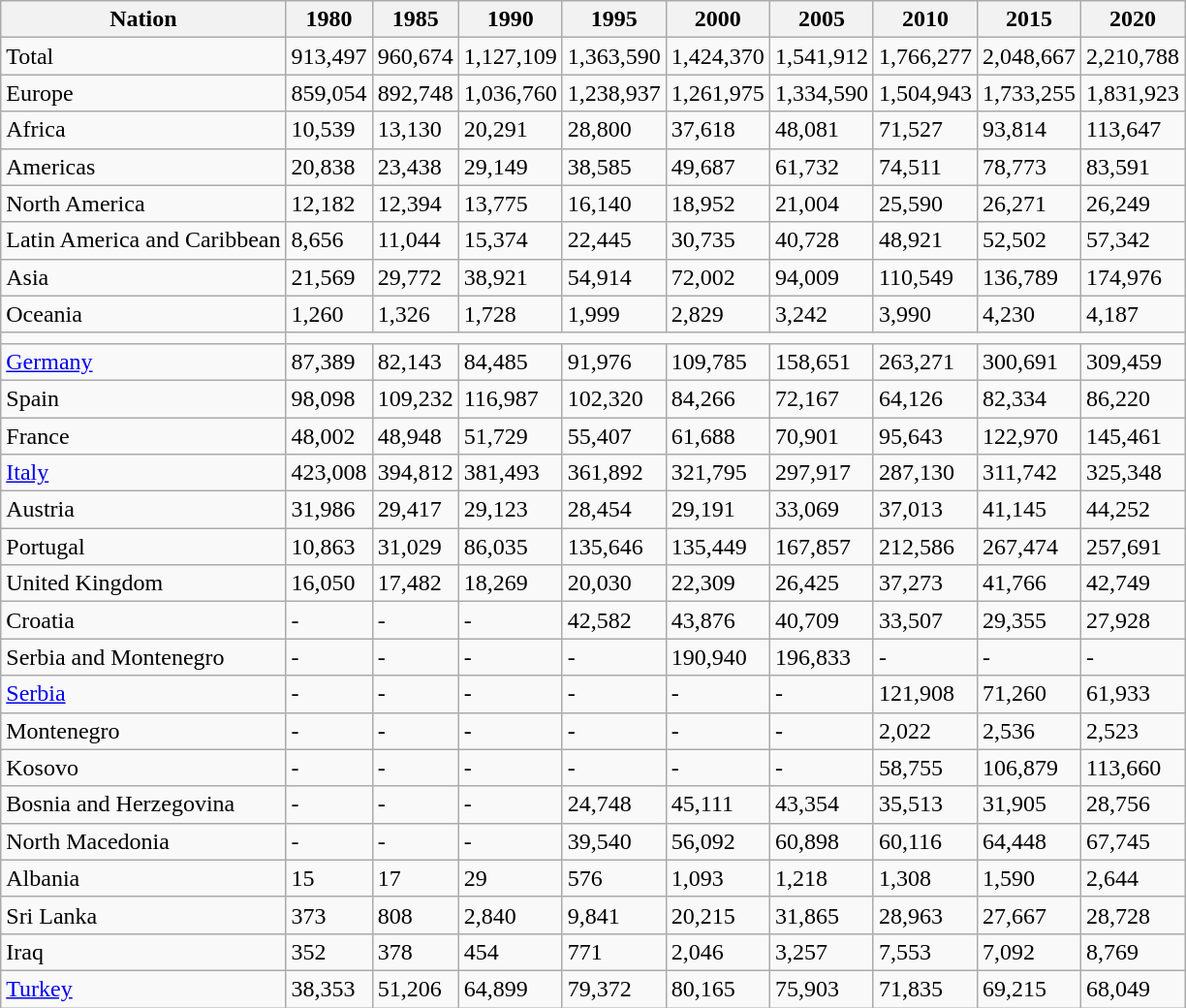<table class="wikitable sortable">
<tr>
<th>Nation</th>
<th>1980</th>
<th>1985</th>
<th>1990</th>
<th>1995</th>
<th>2000</th>
<th>2005</th>
<th>2010</th>
<th>2015</th>
<th>2020</th>
</tr>
<tr>
<td>Total</td>
<td>913,497</td>
<td>960,674</td>
<td>1,127,109</td>
<td>1,363,590</td>
<td>1,424,370</td>
<td>1,541,912</td>
<td>1,766,277</td>
<td>2,048,667</td>
<td>2,210,788</td>
</tr>
<tr>
<td>Europe</td>
<td>859,054</td>
<td>892,748</td>
<td>1,036,760</td>
<td>1,238,937</td>
<td>1,261,975</td>
<td>1,334,590</td>
<td>1,504,943</td>
<td>1,733,255</td>
<td>1,831,923</td>
</tr>
<tr>
<td>Africa</td>
<td>10,539</td>
<td>13,130</td>
<td>20,291</td>
<td>28,800</td>
<td>37,618</td>
<td>48,081</td>
<td>71,527</td>
<td>93,814</td>
<td>113,647</td>
</tr>
<tr>
<td>Americas</td>
<td>20,838</td>
<td>23,438</td>
<td>29,149</td>
<td>38,585</td>
<td>49,687</td>
<td>61,732</td>
<td>74,511</td>
<td>78,773</td>
<td>83,591</td>
</tr>
<tr>
<td>North America</td>
<td>12,182</td>
<td>12,394</td>
<td>13,775</td>
<td>16,140</td>
<td>18,952</td>
<td>21,004</td>
<td>25,590</td>
<td>26,271</td>
<td>26,249</td>
</tr>
<tr>
<td>Latin America and Caribbean</td>
<td>8,656</td>
<td>11,044</td>
<td>15,374</td>
<td>22,445</td>
<td>30,735</td>
<td>40,728</td>
<td>48,921</td>
<td>52,502</td>
<td>57,342</td>
</tr>
<tr>
<td>Asia</td>
<td>21,569</td>
<td>29,772</td>
<td>38,921</td>
<td>54,914</td>
<td>72,002</td>
<td>94,009</td>
<td>110,549</td>
<td>136,789</td>
<td>174,976</td>
</tr>
<tr>
<td>Oceania</td>
<td>1,260</td>
<td>1,326</td>
<td>1,728</td>
<td>1,999</td>
<td>2,829</td>
<td>3,242</td>
<td>3,990</td>
<td>4,230</td>
<td>4,187</td>
</tr>
<tr>
<td></td>
</tr>
<tr>
<td><a href='#'>Germany</a></td>
<td>87,389</td>
<td>82,143</td>
<td>84,485</td>
<td>91,976</td>
<td>109,785</td>
<td>158,651</td>
<td>263,271</td>
<td>300,691</td>
<td>309,459</td>
</tr>
<tr>
<td>Spain</td>
<td>98,098</td>
<td>109,232</td>
<td>116,987</td>
<td>102,320</td>
<td>84,266</td>
<td>72,167</td>
<td>64,126</td>
<td>82,334</td>
<td>86,220</td>
</tr>
<tr>
<td>France</td>
<td>48,002</td>
<td>48,948</td>
<td>51,729</td>
<td>55,407</td>
<td>61,688</td>
<td>70,901</td>
<td>95,643</td>
<td>122,970</td>
<td>145,461</td>
</tr>
<tr>
<td><a href='#'>Italy</a></td>
<td>423,008</td>
<td>394,812</td>
<td>381,493</td>
<td>361,892</td>
<td>321,795</td>
<td>297,917</td>
<td>287,130</td>
<td>311,742</td>
<td>325,348</td>
</tr>
<tr>
<td>Austria</td>
<td>31,986</td>
<td>29,417</td>
<td>29,123</td>
<td>28,454</td>
<td>29,191</td>
<td>33,069</td>
<td>37,013</td>
<td>41,145</td>
<td>44,252</td>
</tr>
<tr>
<td>Portugal</td>
<td>10,863</td>
<td>31,029</td>
<td>86,035</td>
<td>135,646</td>
<td>135,449</td>
<td>167,857</td>
<td>212,586</td>
<td>267,474</td>
<td>257,691</td>
</tr>
<tr>
<td>United Kingdom</td>
<td>16,050</td>
<td>17,482</td>
<td>18,269</td>
<td>20,030</td>
<td>22,309</td>
<td>26,425</td>
<td>37,273</td>
<td>41,766</td>
<td>42,749</td>
</tr>
<tr>
<td>Croatia</td>
<td>-</td>
<td>-</td>
<td>-</td>
<td>42,582</td>
<td>43,876</td>
<td>40,709</td>
<td>33,507</td>
<td>29,355</td>
<td>27,928</td>
</tr>
<tr>
<td>Serbia and Montenegro</td>
<td>-</td>
<td>-</td>
<td>-</td>
<td>-</td>
<td>190,940</td>
<td>196,833</td>
<td>-</td>
<td>-</td>
<td>-</td>
</tr>
<tr>
<td><a href='#'>Serbia</a></td>
<td>-</td>
<td>-</td>
<td>-</td>
<td>-</td>
<td>-</td>
<td>-</td>
<td>121,908</td>
<td>71,260</td>
<td>61,933</td>
</tr>
<tr>
<td>Montenegro</td>
<td>-</td>
<td>-</td>
<td>-</td>
<td>-</td>
<td>-</td>
<td>-</td>
<td>2,022</td>
<td>2,536</td>
<td>2,523</td>
</tr>
<tr>
<td>Kosovo</td>
<td>-</td>
<td>-</td>
<td>-</td>
<td>-</td>
<td>-</td>
<td>-</td>
<td>58,755</td>
<td>106,879</td>
<td>113,660</td>
</tr>
<tr>
<td>Bosnia and Herzegovina</td>
<td>-</td>
<td>-</td>
<td>-</td>
<td>24,748</td>
<td>45,111</td>
<td>43,354</td>
<td>35,513</td>
<td>31,905</td>
<td>28,756</td>
</tr>
<tr>
<td>North Macedonia</td>
<td>-</td>
<td>-</td>
<td>-</td>
<td>39,540</td>
<td>56,092</td>
<td>60,898</td>
<td>60,116</td>
<td>64,448</td>
<td>67,745</td>
</tr>
<tr>
<td>Albania</td>
<td>15</td>
<td>17</td>
<td>29</td>
<td>576</td>
<td>1,093</td>
<td>1,218</td>
<td>1,308</td>
<td>1,590</td>
<td>2,644</td>
</tr>
<tr>
<td>Sri Lanka</td>
<td>373</td>
<td>808</td>
<td>2,840</td>
<td>9,841</td>
<td>20,215</td>
<td>31,865</td>
<td>28,963</td>
<td>27,667</td>
<td>28,728</td>
</tr>
<tr>
<td>Iraq</td>
<td>352</td>
<td>378</td>
<td>454</td>
<td>771</td>
<td>2,046</td>
<td>3,257</td>
<td>7,553</td>
<td>7,092</td>
<td>8,769</td>
</tr>
<tr>
<td><a href='#'>Turkey</a></td>
<td>38,353</td>
<td>51,206</td>
<td>64,899</td>
<td>79,372</td>
<td>80,165</td>
<td>75,903</td>
<td>71,835</td>
<td>69,215</td>
<td>68,049</td>
</tr>
</table>
